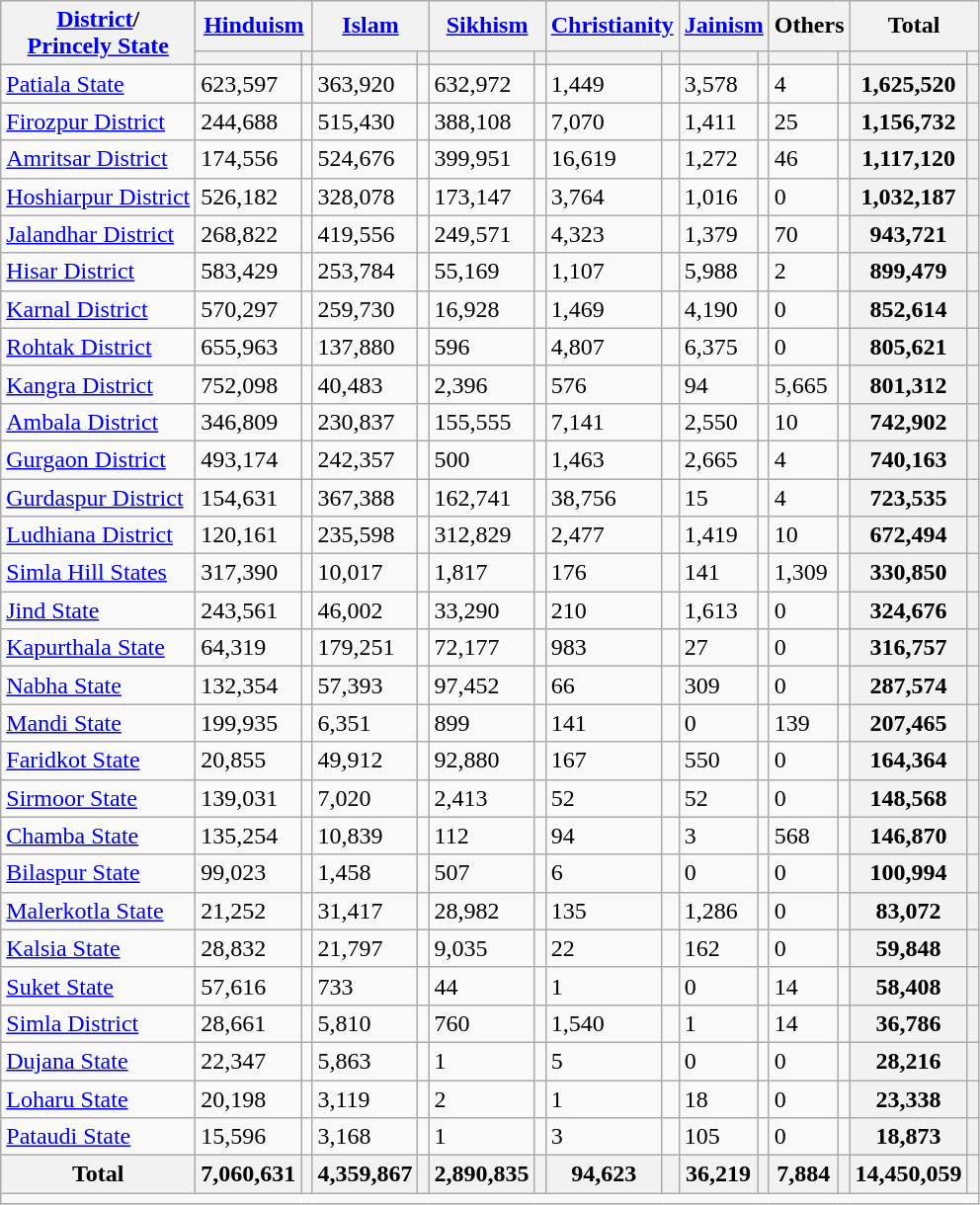<table class="wikitable sortable mw-collapsible">
<tr>
<th rowspan="2"><a href='#'>District</a>/<br><a href='#'>Princely State</a></th>
<th colspan="2"><a href='#'>Hinduism</a> </th>
<th colspan="2"><a href='#'>Islam</a> </th>
<th colspan="2"><a href='#'>Sikhism</a> </th>
<th colspan="2"><a href='#'>Christianity</a> </th>
<th colspan="2"><a href='#'>Jainism</a> </th>
<th colspan="2">Others</th>
<th colspan="2">Total</th>
</tr>
<tr>
<th><a href='#'></a></th>
<th></th>
<th></th>
<th></th>
<th></th>
<th></th>
<th></th>
<th></th>
<th></th>
<th></th>
<th></th>
<th></th>
<th></th>
<th></th>
</tr>
<tr>
<td><a href='#'>Patiala State</a></td>
<td>623,597</td>
<td></td>
<td>363,920</td>
<td></td>
<td>632,972</td>
<td></td>
<td>1,449</td>
<td></td>
<td>3,578</td>
<td></td>
<td>4</td>
<td></td>
<th>1,625,520</th>
<th></th>
</tr>
<tr>
<td><a href='#'>Firozpur District</a></td>
<td>244,688</td>
<td></td>
<td>515,430</td>
<td></td>
<td>388,108</td>
<td></td>
<td>7,070</td>
<td></td>
<td>1,411</td>
<td></td>
<td>25</td>
<td></td>
<th>1,156,732</th>
<th></th>
</tr>
<tr>
<td><a href='#'>Amritsar District</a></td>
<td>174,556</td>
<td></td>
<td>524,676</td>
<td></td>
<td>399,951</td>
<td></td>
<td>16,619</td>
<td></td>
<td>1,272</td>
<td></td>
<td>46</td>
<td></td>
<th>1,117,120</th>
<th></th>
</tr>
<tr>
<td><a href='#'>Hoshiarpur District</a></td>
<td>526,182</td>
<td></td>
<td>328,078</td>
<td></td>
<td>173,147</td>
<td></td>
<td>3,764</td>
<td></td>
<td>1,016</td>
<td></td>
<td>0</td>
<td></td>
<th>1,032,187</th>
<th></th>
</tr>
<tr>
<td><a href='#'>Jalandhar District</a></td>
<td>268,822</td>
<td></td>
<td>419,556</td>
<td></td>
<td>249,571</td>
<td></td>
<td>4,323</td>
<td></td>
<td>1,379</td>
<td></td>
<td>70</td>
<td></td>
<th>943,721</th>
<th></th>
</tr>
<tr>
<td><a href='#'>Hisar District</a></td>
<td>583,429</td>
<td></td>
<td>253,784</td>
<td></td>
<td>55,169</td>
<td></td>
<td>1,107</td>
<td></td>
<td>5,988</td>
<td></td>
<td>2</td>
<td></td>
<th>899,479</th>
<th></th>
</tr>
<tr>
<td><a href='#'>Karnal District</a></td>
<td>570,297</td>
<td></td>
<td>259,730</td>
<td></td>
<td>16,928</td>
<td></td>
<td>1,469</td>
<td></td>
<td>4,190</td>
<td></td>
<td>0</td>
<td></td>
<th>852,614</th>
<th></th>
</tr>
<tr>
<td><a href='#'>Rohtak District</a></td>
<td>655,963</td>
<td></td>
<td>137,880</td>
<td></td>
<td>596</td>
<td></td>
<td>4,807</td>
<td></td>
<td>6,375</td>
<td></td>
<td>0</td>
<td></td>
<th>805,621</th>
<th></th>
</tr>
<tr>
<td><a href='#'>Kangra District</a></td>
<td>752,098</td>
<td></td>
<td>40,483</td>
<td></td>
<td>2,396</td>
<td></td>
<td>576</td>
<td></td>
<td>94</td>
<td></td>
<td>5,665</td>
<td></td>
<th>801,312</th>
<th></th>
</tr>
<tr>
<td><a href='#'>Ambala District</a></td>
<td>346,809</td>
<td></td>
<td>230,837</td>
<td></td>
<td>155,555</td>
<td></td>
<td>7,141</td>
<td></td>
<td>2,550</td>
<td></td>
<td>10</td>
<td></td>
<th>742,902</th>
<th></th>
</tr>
<tr>
<td><a href='#'>Gurgaon District</a></td>
<td>493,174</td>
<td></td>
<td>242,357</td>
<td></td>
<td>500</td>
<td></td>
<td>1,463</td>
<td></td>
<td>2,665</td>
<td></td>
<td>4</td>
<td></td>
<th>740,163</th>
<th></th>
</tr>
<tr>
<td><a href='#'>Gurdaspur District</a></td>
<td>154,631</td>
<td></td>
<td>367,388</td>
<td></td>
<td>162,741</td>
<td></td>
<td>38,756</td>
<td></td>
<td>15</td>
<td></td>
<td>4</td>
<td></td>
<th>723,535</th>
<th></th>
</tr>
<tr>
<td><a href='#'>Ludhiana District</a></td>
<td>120,161</td>
<td></td>
<td>235,598</td>
<td></td>
<td>312,829</td>
<td></td>
<td>2,477</td>
<td></td>
<td>1,419</td>
<td></td>
<td>10</td>
<td></td>
<th>672,494</th>
<th></th>
</tr>
<tr>
<td><a href='#'>Simla Hill States</a></td>
<td>317,390</td>
<td></td>
<td>10,017</td>
<td></td>
<td>1,817</td>
<td></td>
<td>176</td>
<td></td>
<td>141</td>
<td></td>
<td>1,309</td>
<td></td>
<th>330,850</th>
<th></th>
</tr>
<tr>
<td><a href='#'>Jind State</a></td>
<td>243,561</td>
<td></td>
<td>46,002</td>
<td></td>
<td>33,290</td>
<td></td>
<td>210</td>
<td></td>
<td>1,613</td>
<td></td>
<td>0</td>
<td></td>
<th>324,676</th>
<th></th>
</tr>
<tr>
<td><a href='#'>Kapurthala State</a></td>
<td>64,319</td>
<td></td>
<td>179,251</td>
<td></td>
<td>72,177</td>
<td></td>
<td>983</td>
<td></td>
<td>27</td>
<td></td>
<td>0</td>
<td></td>
<th>316,757</th>
<th></th>
</tr>
<tr>
<td><a href='#'>Nabha State</a></td>
<td>132,354</td>
<td></td>
<td>57,393</td>
<td></td>
<td>97,452</td>
<td></td>
<td>66</td>
<td></td>
<td>309</td>
<td></td>
<td>0</td>
<td></td>
<th>287,574</th>
<th></th>
</tr>
<tr>
<td><a href='#'>Mandi State</a></td>
<td>199,935</td>
<td></td>
<td>6,351</td>
<td></td>
<td>899</td>
<td></td>
<td>141</td>
<td></td>
<td>0</td>
<td></td>
<td>139</td>
<td></td>
<th>207,465</th>
<th></th>
</tr>
<tr>
<td><a href='#'>Faridkot State</a></td>
<td>20,855</td>
<td></td>
<td>49,912</td>
<td></td>
<td>92,880</td>
<td></td>
<td>167</td>
<td></td>
<td>550</td>
<td></td>
<td>0</td>
<td></td>
<th>164,364</th>
<th></th>
</tr>
<tr>
<td><a href='#'>Sirmoor State</a></td>
<td>139,031</td>
<td></td>
<td>7,020</td>
<td></td>
<td>2,413</td>
<td></td>
<td>52</td>
<td></td>
<td>52</td>
<td></td>
<td>0</td>
<td></td>
<th>148,568</th>
<th></th>
</tr>
<tr>
<td><a href='#'>Chamba State</a></td>
<td>135,254</td>
<td></td>
<td>10,839</td>
<td></td>
<td>112</td>
<td></td>
<td>94</td>
<td></td>
<td>3</td>
<td></td>
<td>568</td>
<td></td>
<th>146,870</th>
<th></th>
</tr>
<tr>
<td><a href='#'>Bilaspur State</a></td>
<td>99,023</td>
<td></td>
<td>1,458</td>
<td></td>
<td>507</td>
<td></td>
<td>6</td>
<td></td>
<td>0</td>
<td></td>
<td>0</td>
<td></td>
<th>100,994</th>
<th></th>
</tr>
<tr>
<td><a href='#'>Malerkotla State</a></td>
<td>21,252</td>
<td></td>
<td>31,417</td>
<td></td>
<td>28,982</td>
<td></td>
<td>135</td>
<td></td>
<td>1,286</td>
<td></td>
<td>0</td>
<td></td>
<th>83,072</th>
<th></th>
</tr>
<tr>
<td><a href='#'>Kalsia State</a></td>
<td>28,832</td>
<td></td>
<td>21,797</td>
<td></td>
<td>9,035</td>
<td></td>
<td>22</td>
<td></td>
<td>162</td>
<td></td>
<td>0</td>
<td></td>
<th>59,848</th>
<th></th>
</tr>
<tr>
<td><a href='#'>Suket State</a></td>
<td>57,616</td>
<td></td>
<td>733</td>
<td></td>
<td>44</td>
<td></td>
<td>1</td>
<td></td>
<td>0</td>
<td></td>
<td>14</td>
<td></td>
<th>58,408</th>
<th></th>
</tr>
<tr>
<td><a href='#'>Simla District</a></td>
<td>28,661</td>
<td></td>
<td>5,810</td>
<td></td>
<td>760</td>
<td></td>
<td>1,540</td>
<td></td>
<td>1</td>
<td></td>
<td>14</td>
<td></td>
<th>36,786</th>
<th></th>
</tr>
<tr>
<td><a href='#'>Dujana State</a></td>
<td>22,347</td>
<td></td>
<td>5,863</td>
<td></td>
<td>1</td>
<td></td>
<td>5</td>
<td></td>
<td>0</td>
<td></td>
<td>0</td>
<td></td>
<th>28,216</th>
<th></th>
</tr>
<tr>
<td><a href='#'>Loharu State</a></td>
<td>20,198</td>
<td></td>
<td>3,119</td>
<td></td>
<td>2</td>
<td></td>
<td>1</td>
<td></td>
<td>18</td>
<td></td>
<td>0</td>
<td></td>
<th>23,338</th>
<th></th>
</tr>
<tr>
<td><a href='#'>Pataudi State</a></td>
<td>15,596</td>
<td></td>
<td>3,168</td>
<td></td>
<td>1</td>
<td></td>
<td>3</td>
<td></td>
<td>105</td>
<td></td>
<td>0</td>
<td></td>
<th>18,873</th>
<th></th>
</tr>
<tr>
<th>Total</th>
<th>7,060,631</th>
<th></th>
<th>4,359,867</th>
<th></th>
<th>2,890,835</th>
<th></th>
<th>94,623</th>
<th></th>
<th>36,219</th>
<th></th>
<th>7,884</th>
<th></th>
<th>14,450,059</th>
<th></th>
</tr>
<tr class="sortbottom">
<td colspan="15"></td>
</tr>
</table>
